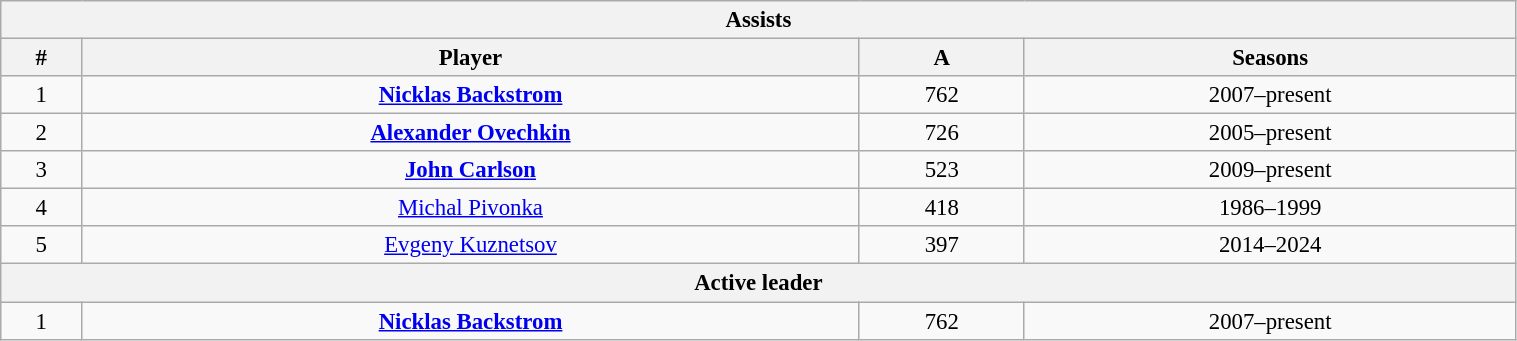<table class="wikitable" style="text-align: center; font-size: 95%" width="80%">
<tr>
<th colspan="4">Assists</th>
</tr>
<tr>
<th>#</th>
<th>Player</th>
<th>A</th>
<th>Seasons</th>
</tr>
<tr>
<td>1</td>
<td><strong><a href='#'>Nicklas Backstrom</a></strong></td>
<td>762</td>
<td>2007–present</td>
</tr>
<tr>
<td>2</td>
<td><strong><a href='#'>Alexander Ovechkin</a></strong></td>
<td>726</td>
<td>2005–present</td>
</tr>
<tr>
<td>3</td>
<td><strong><a href='#'>John Carlson</a></strong></td>
<td>523</td>
<td>2009–present</td>
</tr>
<tr>
<td>4</td>
<td><a href='#'>Michal Pivonka</a></td>
<td>418</td>
<td>1986–1999</td>
</tr>
<tr>
<td>5</td>
<td><a href='#'>Evgeny Kuznetsov</a></td>
<td>397</td>
<td>2014–2024</td>
</tr>
<tr>
<th colspan="4">Active leader</th>
</tr>
<tr>
<td>1</td>
<td><strong><a href='#'>Nicklas Backstrom</a></strong></td>
<td>762</td>
<td>2007–present</td>
</tr>
</table>
